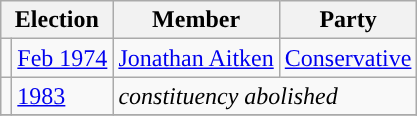<table class="wikitable">
<tr>
<th colspan="2">Election</th>
<th>Member</th>
<th>Party</th>
</tr>
<tr>
<td style="color:inherit;background-color: "></td>
<td><a href='#'>Feb 1974</a></td>
<td><a href='#'>Jonathan Aitken</a></td>
<td><a href='#'>Conservative</a></td>
</tr>
<tr>
<td></td>
<td><a href='#'>1983</a></td>
<td colspan="2"><em>constituency abolished</em></td>
</tr>
<tr>
</tr>
</table>
